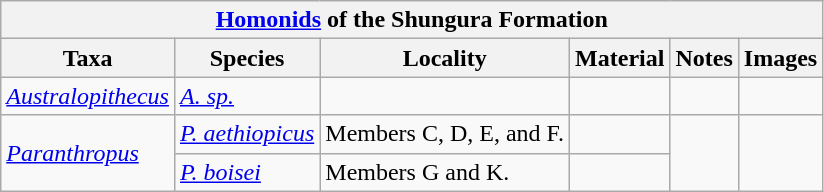<table class="wikitable" align="center">
<tr>
<th colspan="6" align="center"><strong><a href='#'>Homonids</a></strong> of the Shungura Formation</th>
</tr>
<tr>
<th>Taxa</th>
<th>Species</th>
<th>Locality</th>
<th>Material</th>
<th>Notes</th>
<th>Images</th>
</tr>
<tr>
<td><em><a href='#'>Australopithecus</a></em></td>
<td><em><a href='#'>A. sp.</a></em></td>
<td></td>
<td></td>
<td></td>
<td></td>
</tr>
<tr>
<td rowspan = "2"><em><a href='#'>Paranthropus</a></em></td>
<td><em><a href='#'>P. aethiopicus</a></em></td>
<td>Members C, D, E, and F.</td>
<td></td>
<td rowspan = "2"></td>
<td rowspan = "2"></td>
</tr>
<tr>
<td><em><a href='#'>P. boisei</a></em></td>
<td>Members G and K.</td>
<td></td>
</tr>
</table>
